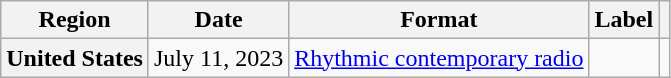<table class="wikitable plainrowheaders">
<tr>
<th scope="col">Region</th>
<th scope="col">Date</th>
<th scope="col">Format</th>
<th scope="col">Label</th>
<th scope="col"></th>
</tr>
<tr>
<th scope="row">United States</th>
<td>July 11, 2023</td>
<td><a href='#'>Rhythmic contemporary radio</a></td>
<td></td>
<td></td>
</tr>
</table>
